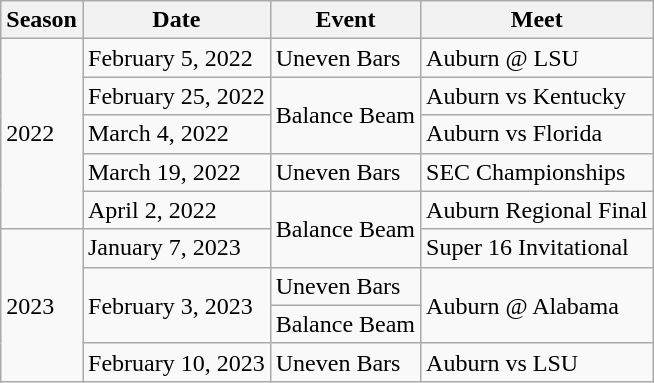<table class="wikitable">
<tr>
<th>Season</th>
<th>Date</th>
<th>Event</th>
<th>Meet</th>
</tr>
<tr>
<td rowspan="5">2022</td>
<td>February 5, 2022</td>
<td>Uneven Bars</td>
<td>Auburn @ LSU</td>
</tr>
<tr>
<td>February 25, 2022</td>
<td rowspan="2">Balance Beam</td>
<td>Auburn vs Kentucky</td>
</tr>
<tr>
<td>March 4, 2022</td>
<td>Auburn vs Florida</td>
</tr>
<tr>
<td>March 19, 2022</td>
<td>Uneven Bars</td>
<td>SEC Championships</td>
</tr>
<tr>
<td>April 2, 2022</td>
<td rowspan="2">Balance Beam</td>
<td>Auburn Regional Final</td>
</tr>
<tr>
<td rowspan="4">2023</td>
<td>January 7, 2023</td>
<td>Super 16 Invitational</td>
</tr>
<tr>
<td rowspan="2">February 3, 2023</td>
<td>Uneven Bars</td>
<td rowspan="2">Auburn @ Alabama</td>
</tr>
<tr>
<td>Balance Beam</td>
</tr>
<tr>
<td>February 10, 2023</td>
<td>Uneven Bars</td>
<td>Auburn vs LSU</td>
</tr>
</table>
